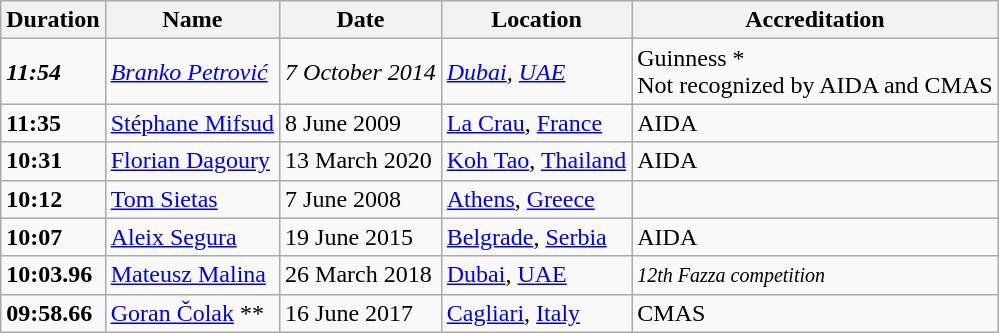<table class="wikitable">
<tr>
<th>Duration</th>
<th>Name</th>
<th>Date</th>
<th>Location</th>
<th>Accreditation</th>
</tr>
<tr>
<td><strong><em>11:54</em></strong></td>
<td><em><a href='#'>Branko Petrović</a></em></td>
<td><em>7 October 2014</em></td>
<td><em><a href='#'>Dubai</a>, <a href='#'>UAE</a></em></td>
<td>Guinness *<br>Not recognized by AIDA and CMAS</td>
</tr>
<tr>
<td><strong>11:35</strong></td>
<td><a href='#'>Stéphane Mifsud</a></td>
<td>8 June 2009</td>
<td><a href='#'>La Crau</a>, <a href='#'>France</a></td>
<td>AIDA</td>
</tr>
<tr>
<td><strong>10:31</strong></td>
<td><a href='#'>Florian Dagoury</a></td>
<td>13 March 2020</td>
<td><a href='#'>Koh Tao</a>, <a href='#'>Thailand</a></td>
<td>AIDA</td>
</tr>
<tr>
<td><strong>10:12</strong></td>
<td><a href='#'>Tom Sietas</a></td>
<td>7 June 2008</td>
<td><a href='#'>Athens</a>, <a href='#'>Greece</a></td>
<td></td>
</tr>
<tr>
<td><strong>10:07</strong></td>
<td><a href='#'>Aleix Segura</a></td>
<td>19 June 2015</td>
<td><a href='#'>Belgrade</a>, <a href='#'>Serbia</a></td>
<td>AIDA</td>
</tr>
<tr>
<td><strong>10:03.96</strong></td>
<td><a href='#'>Mateusz Malina</a></td>
<td>26 March 2018</td>
<td><a href='#'>Dubai</a>, <a href='#'>UAE</a></td>
<td><small><em>12th Fazza competition</em></small></td>
</tr>
<tr>
<td><strong>09:58.66</strong></td>
<td><a href='#'>Goran Čolak</a> **</td>
<td>16 June 2017</td>
<td><a href='#'>Cagliari</a>, <a href='#'>Italy</a></td>
<td>CMAS</td>
</tr>
</table>
